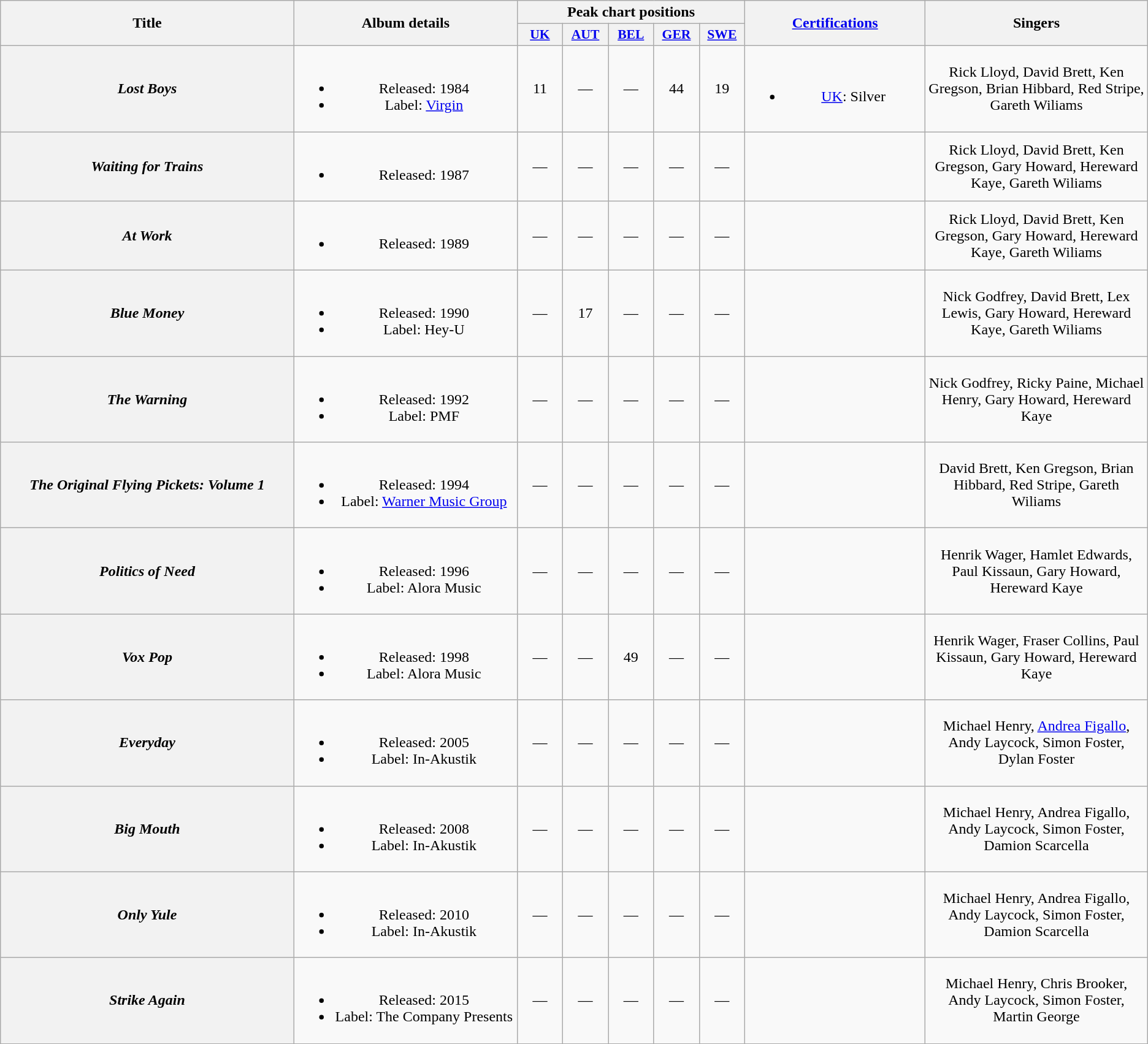<table class="wikitable plainrowheaders" style="text-align:center;">
<tr>
<th scope="col" rowspan="2" style="width:20em;">Title</th>
<th scope="col" rowspan="2" style="width:15em;">Album details</th>
<th scope="col" colspan="5">Peak chart positions</th>
<th rowspan="2" style="width:12em;"><a href='#'>Certifications</a></th>
<th scope="col" rowspan="2" style="width:15em;">Singers</th>
</tr>
<tr>
<th scope="col" style="width:3em;font-size:90%;"><a href='#'>UK</a><br></th>
<th scope="col" style="width:3em;font-size:90%;"><a href='#'>AUT</a><br></th>
<th scope="col" style="width:3em;font-size:90%;"><a href='#'>BEL</a><br></th>
<th scope="col" style="width:3em;font-size:90%;"><a href='#'>GER</a><br></th>
<th scope="col" style="width:3em;font-size:90%;"><a href='#'>SWE</a><br></th>
</tr>
<tr>
<th scope="row"><em>Lost Boys</em></th>
<td><br><ul><li>Released: 1984</li><li>Label: <a href='#'>Virgin</a></li></ul></td>
<td>11</td>
<td>—</td>
<td>—</td>
<td>44</td>
<td>19</td>
<td><br><ul><li><a href='#'>UK</a>: Silver</li></ul></td>
<td>Rick Lloyd, David Brett, Ken Gregson, Brian Hibbard, Red Stripe, Gareth Wiliams</td>
</tr>
<tr>
<th scope="row"><em>Waiting for Trains</em></th>
<td><br><ul><li>Released: 1987</li></ul></td>
<td>—</td>
<td>—</td>
<td>—</td>
<td>—</td>
<td>—</td>
<td></td>
<td>Rick Lloyd, David Brett, Ken Gregson, Gary Howard, Hereward Kaye, Gareth Wiliams</td>
</tr>
<tr>
<th scope="row"><em>At Work</em></th>
<td><br><ul><li>Released: 1989</li></ul></td>
<td>—</td>
<td>—</td>
<td>—</td>
<td>—</td>
<td>—</td>
<td></td>
<td>Rick Lloyd, David Brett, Ken Gregson, Gary Howard, Hereward Kaye, Gareth Wiliams</td>
</tr>
<tr>
<th scope="row"><em>Blue Money</em></th>
<td><br><ul><li>Released: 1990</li><li>Label: Hey-U</li></ul></td>
<td>—</td>
<td>17</td>
<td>—</td>
<td>—</td>
<td>—</td>
<td></td>
<td>Nick Godfrey, David Brett, Lex Lewis, Gary Howard, Hereward Kaye, Gareth Wiliams</td>
</tr>
<tr>
<th scope="row"><em>The Warning</em></th>
<td><br><ul><li>Released: 1992</li><li>Label: PMF</li></ul></td>
<td>—</td>
<td>—</td>
<td>—</td>
<td>—</td>
<td>—</td>
<td></td>
<td>Nick Godfrey, Ricky Paine, Michael Henry, Gary Howard, Hereward Kaye</td>
</tr>
<tr>
<th scope="row"><em>The Original Flying Pickets: Volume 1</em></th>
<td><br><ul><li>Released: 1994</li><li>Label: <a href='#'>Warner Music Group</a></li></ul></td>
<td>—</td>
<td>—</td>
<td>—</td>
<td>—</td>
<td>—</td>
<td></td>
<td>David Brett, Ken Gregson, Brian Hibbard, Red Stripe, Gareth Wiliams</td>
</tr>
<tr>
<th scope="row"><em>Politics of Need</em></th>
<td><br><ul><li>Released: 1996</li><li>Label: Alora Music</li></ul></td>
<td>—</td>
<td>—</td>
<td>—</td>
<td>—</td>
<td>—</td>
<td></td>
<td>Henrik Wager, Hamlet Edwards, Paul Kissaun, Gary Howard, Hereward Kaye</td>
</tr>
<tr>
<th scope="row"><em>Vox Pop</em></th>
<td><br><ul><li>Released: 1998</li><li>Label: Alora Music</li></ul></td>
<td>—</td>
<td>—</td>
<td>49</td>
<td>—</td>
<td>—</td>
<td></td>
<td>Henrik Wager, Fraser Collins, Paul Kissaun, Gary Howard, Hereward Kaye</td>
</tr>
<tr>
<th scope="row"><em>Everyday</em></th>
<td><br><ul><li>Released: 2005</li><li>Label: In-Akustik</li></ul></td>
<td>—</td>
<td>—</td>
<td>—</td>
<td>—</td>
<td>—</td>
<td></td>
<td>Michael Henry, <a href='#'>Andrea Figallo</a>, Andy Laycock, Simon Foster, Dylan Foster</td>
</tr>
<tr>
<th scope="row"><em>Big Mouth</em></th>
<td><br><ul><li>Released: 2008</li><li>Label: In-Akustik</li></ul></td>
<td>—</td>
<td>—</td>
<td>—</td>
<td>—</td>
<td>—</td>
<td></td>
<td>Michael Henry, Andrea Figallo, Andy Laycock, Simon Foster, Damion Scarcella</td>
</tr>
<tr>
<th scope="row"><em>Only Yule</em></th>
<td><br><ul><li>Released: 2010</li><li>Label: In-Akustik</li></ul></td>
<td>—</td>
<td>—</td>
<td>—</td>
<td>—</td>
<td>—</td>
<td></td>
<td>Michael Henry, Andrea Figallo, Andy Laycock, Simon Foster, Damion Scarcella</td>
</tr>
<tr>
<th scope="row"><em>Strike Again</em></th>
<td><br><ul><li>Released: 2015</li><li>Label: The Company Presents</li></ul></td>
<td>—</td>
<td>—</td>
<td>—</td>
<td>—</td>
<td>—</td>
<td></td>
<td>Michael Henry, Chris Brooker, Andy Laycock, Simon Foster, Martin George</td>
</tr>
<tr>
</tr>
</table>
